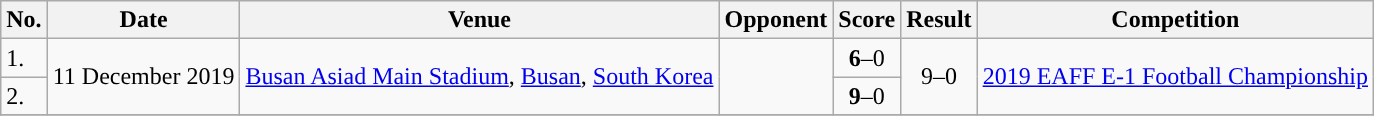<table class="wikitable">
<tr>
<th>No.</th>
<th>Date</th>
<th>Venue</th>
<th>Opponent</th>
<th>Score</th>
<th>Result</th>
<th>Competition</th>
</tr>
<tr>
<td>1.</td>
<td rowspan="2">11 December 2019</td>
<td rowspan="2"><a href='#'>Busan Asiad Main Stadium</a>, <a href='#'>Busan</a>, <a href='#'>South Korea</a></td>
<td rowspan="2"></td>
<td align=center><strong>6</strong>–0</td>
<td rowspan="2" align=center>9–0</td>
<td rowspan="2"><a href='#'>2019 EAFF E-1 Football Championship</a></td>
</tr>
<tr>
<td>2.</td>
<td align=center><strong>9</strong>–0</td>
</tr>
<tr>
</tr>
</table>
